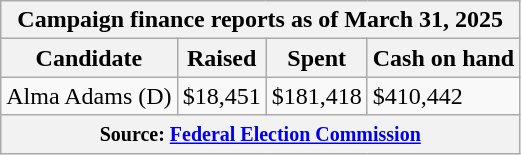<table class="wikitable sortable">
<tr>
<th colspan=4>Campaign finance reports as of March 31, 2025</th>
</tr>
<tr style="text-align:center;">
<th>Candidate</th>
<th>Raised</th>
<th>Spent</th>
<th>Cash on hand</th>
</tr>
<tr>
<td>Alma Adams (D)</td>
<td>$18,451</td>
<td>$181,418</td>
<td>$410,442</td>
</tr>
<tr>
<th colspan="4"><small>Source: <a href='#'>Federal Election Commission</a></small></th>
</tr>
</table>
